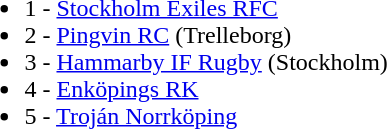<table border="0">
<tr ---- valign="top">
<td><br><ul><li>1 - <a href='#'>Stockholm Exiles RFC</a></li><li>2 - <a href='#'>Pingvin RC</a> (Trelleborg)</li><li>3 - <a href='#'>Hammarby IF Rugby</a> (Stockholm)</li><li>4 - <a href='#'>Enköpings RK</a></li><li>5 - <a href='#'>Troján Norrköping</a></li></ul></td>
</tr>
</table>
